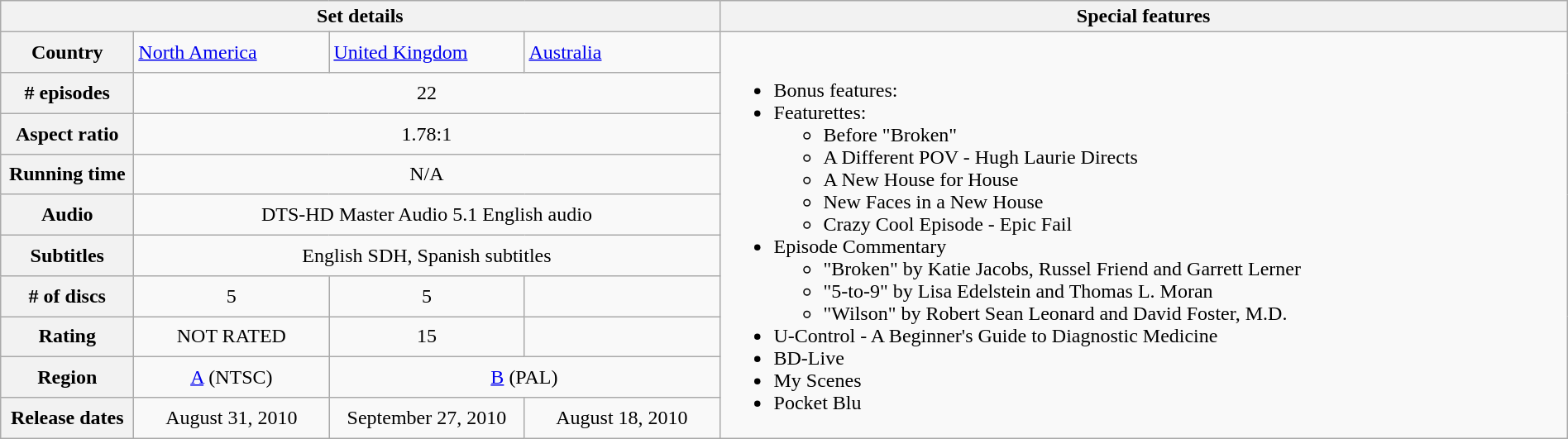<table class="wikitable" width=100%>
<tr>
<th colspan="4">Set details</th>
<th>Special features</th>
</tr>
<tr>
<th width="100px">Country</th>
<td width="150px"><a href='#'>North America</a></td>
<td width="150px"><a href='#'>United Kingdom</a></td>
<td width="150px"><a href='#'>Australia</a></td>
<td style="padding-right: 8px" align="left" valign="top" rowspan="10"><br><ul><li>Bonus features:</li><li>Featurettes:<ul><li>Before "Broken"</li><li>A Different POV - Hugh Laurie Directs</li><li>A New House for House</li><li>New Faces in a New House</li><li>Crazy Cool Episode - Epic Fail</li></ul></li><li>Episode Commentary<ul><li>"Broken" by Katie Jacobs, Russel Friend and Garrett Lerner</li><li>"5-to-9" by Lisa Edelstein and Thomas L. Moran</li><li>"Wilson" by Robert Sean Leonard and David Foster, M.D.</li></ul></li><li>U-Control - A Beginner's Guide to Diagnostic Medicine</li><li>BD-Live</li><li>My Scenes</li><li>Pocket Blu</li></ul></td>
</tr>
<tr>
<th># episodes</th>
<td colspan="3" align="center">22</td>
</tr>
<tr>
<th>Aspect ratio</th>
<td colspan="3" align="center">1.78:1</td>
</tr>
<tr>
<th>Running time</th>
<td colspan="3" align="center">N/A</td>
</tr>
<tr>
<th>Audio</th>
<td colspan="3" align="center">DTS-HD Master Audio 5.1 English audio</td>
</tr>
<tr>
<th>Subtitles</th>
<td colspan="3" align="center">English SDH, Spanish subtitles</td>
</tr>
<tr>
<th># of discs</th>
<td align="center">5</td>
<td align="center">5</td>
<td></td>
</tr>
<tr>
<th>Rating</th>
<td align="center">NOT RATED</td>
<td align="center">15</td>
<td></td>
</tr>
<tr>
<th>Region</th>
<td align="center"><a href='#'>A</a> (NTSC)</td>
<td colspan="2" align="center"><a href='#'>B</a> (PAL)</td>
</tr>
<tr>
<th>Release dates</th>
<td align="center">August 31, 2010</td>
<td align="center">September 27, 2010</td>
<td align="center">August 18, 2010</td>
</tr>
</table>
